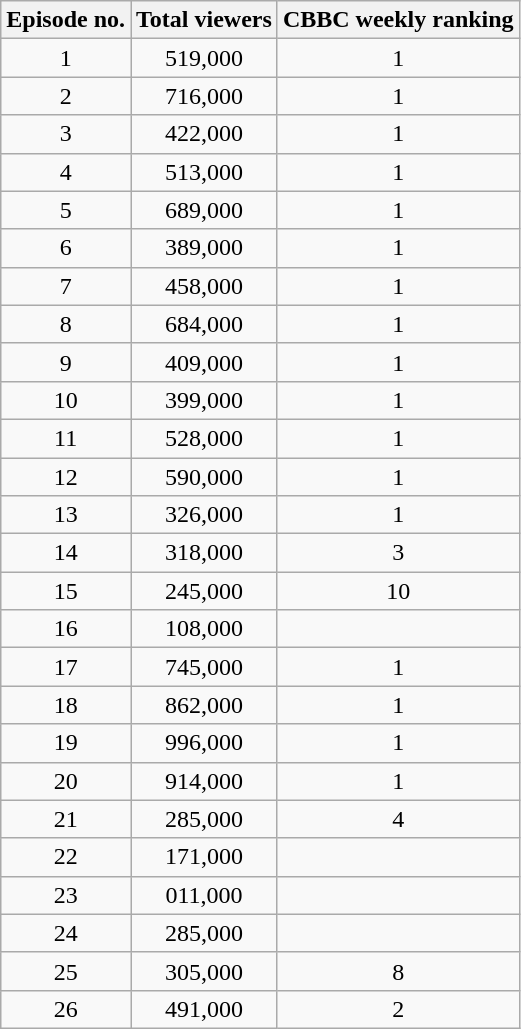<table class="wikitable" style="text-align:center;">
<tr>
<th>Episode no.</th>
<th>Total viewers</th>
<th>CBBC weekly ranking</th>
</tr>
<tr>
<td>1</td>
<td>519,000</td>
<td>1</td>
</tr>
<tr>
<td>2</td>
<td>716,000</td>
<td>1</td>
</tr>
<tr>
<td>3</td>
<td>422,000</td>
<td>1</td>
</tr>
<tr>
<td>4</td>
<td>513,000</td>
<td>1</td>
</tr>
<tr>
<td>5</td>
<td>689,000</td>
<td>1</td>
</tr>
<tr>
<td>6</td>
<td>389,000</td>
<td>1</td>
</tr>
<tr>
<td>7</td>
<td>458,000</td>
<td>1</td>
</tr>
<tr>
<td>8</td>
<td>684,000</td>
<td>1</td>
</tr>
<tr>
<td>9</td>
<td>409,000</td>
<td>1</td>
</tr>
<tr>
<td>10</td>
<td>399,000</td>
<td>1</td>
</tr>
<tr>
<td>11</td>
<td>528,000</td>
<td>1</td>
</tr>
<tr>
<td>12</td>
<td>590,000</td>
<td>1</td>
</tr>
<tr>
<td>13</td>
<td>326,000</td>
<td>1</td>
</tr>
<tr>
<td>14</td>
<td>318,000</td>
<td>3</td>
</tr>
<tr>
<td>15</td>
<td>245,000</td>
<td>10</td>
</tr>
<tr>
<td>16</td>
<td>108,000</td>
<td></td>
</tr>
<tr>
<td>17</td>
<td>745,000</td>
<td>1</td>
</tr>
<tr>
<td>18</td>
<td>862,000</td>
<td>1</td>
</tr>
<tr>
<td>19</td>
<td>996,000</td>
<td>1</td>
</tr>
<tr>
<td>20</td>
<td>914,000</td>
<td>1</td>
</tr>
<tr>
<td>21</td>
<td>285,000</td>
<td>4</td>
</tr>
<tr>
<td>22</td>
<td>171,000</td>
<td></td>
</tr>
<tr>
<td>23</td>
<td>011,000</td>
<td></td>
</tr>
<tr>
<td>24</td>
<td>285,000</td>
<td></td>
</tr>
<tr>
<td>25</td>
<td>305,000</td>
<td>8</td>
</tr>
<tr>
<td>26</td>
<td>491,000</td>
<td>2</td>
</tr>
</table>
